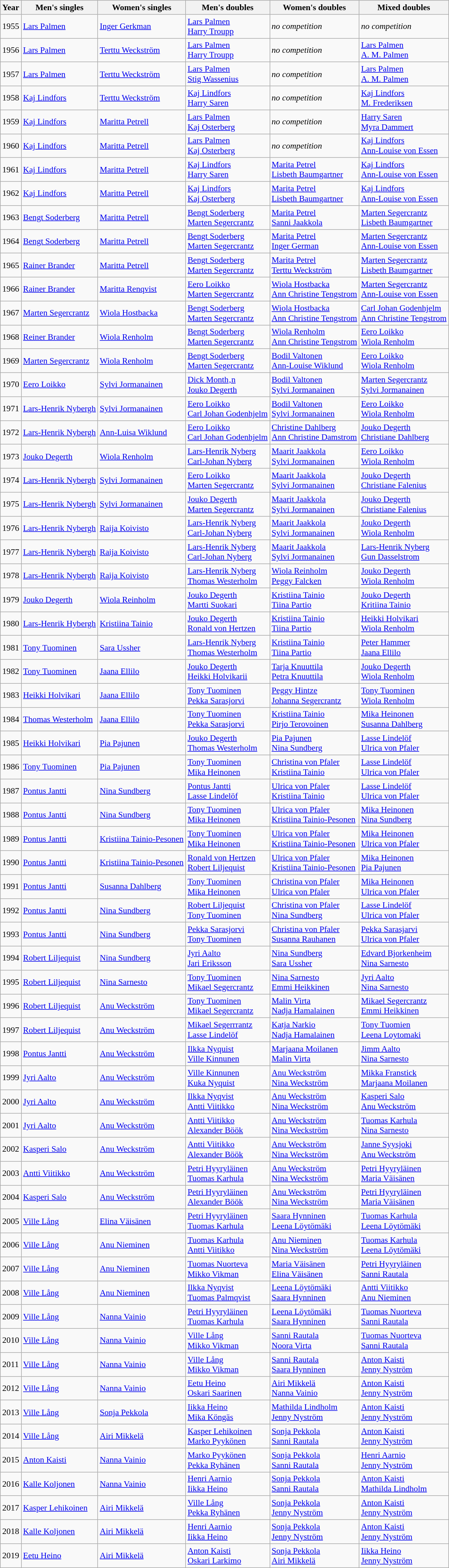<table class=wikitable style="font-size:90%;">
<tr>
<th>Year</th>
<th>Men's singles</th>
<th>Women's singles</th>
<th>Men's doubles</th>
<th>Women's doubles</th>
<th>Mixed doubles</th>
</tr>
<tr>
<td>1955</td>
<td><a href='#'>Lars Palmen</a></td>
<td><a href='#'>Inger Gerkman</a></td>
<td><a href='#'>Lars Palmen</a><br><a href='#'>Harry Troupp</a></td>
<td><em>no competition</em></td>
<td><em>no competition</em></td>
</tr>
<tr>
<td>1956</td>
<td><a href='#'>Lars Palmen</a></td>
<td><a href='#'>Terttu Weckström</a></td>
<td><a href='#'>Lars Palmen</a><br><a href='#'>Harry Troupp</a></td>
<td><em>no competition</em></td>
<td><a href='#'>Lars Palmen</a><br><a href='#'>A. M. Palmen</a></td>
</tr>
<tr>
<td>1957</td>
<td><a href='#'>Lars Palmen</a></td>
<td><a href='#'>Terttu Weckström</a></td>
<td><a href='#'>Lars Palmen</a><br><a href='#'>Stig Wassenius</a></td>
<td><em>no competition</em></td>
<td><a href='#'>Lars Palmen</a><br><a href='#'>A. M. Palmen</a></td>
</tr>
<tr>
<td>1958</td>
<td><a href='#'>Kaj Lindfors</a></td>
<td><a href='#'>Terttu Weckström</a></td>
<td><a href='#'>Kaj Lindfors</a><br><a href='#'>Harry Saren</a></td>
<td><em>no competition</em></td>
<td><a href='#'>Kaj Lindfors</a><br><a href='#'>M. Frederiksen</a></td>
</tr>
<tr>
<td>1959</td>
<td><a href='#'>Kaj Lindfors</a></td>
<td><a href='#'>Maritta Petrell</a></td>
<td><a href='#'>Lars Palmen</a><br><a href='#'>Kaj Osterberg</a></td>
<td><em>no competition</em></td>
<td><a href='#'>Harry Saren</a><br><a href='#'>Myra Dammert</a></td>
</tr>
<tr>
<td>1960</td>
<td><a href='#'>Kaj Lindfors</a></td>
<td><a href='#'>Maritta Petrell</a></td>
<td><a href='#'>Lars Palmen</a><br><a href='#'>Kaj Osterberg</a></td>
<td><em>no competition</em></td>
<td><a href='#'>Kaj Lindfors</a><br><a href='#'>Ann-Louise von Essen</a></td>
</tr>
<tr>
<td>1961</td>
<td><a href='#'>Kaj Lindfors</a></td>
<td><a href='#'>Maritta Petrell</a></td>
<td><a href='#'>Kaj Lindfors</a><br><a href='#'>Harry Saren</a></td>
<td><a href='#'>Marita Petrel</a><br><a href='#'>Lisbeth Baumgartner</a></td>
<td><a href='#'>Kaj Lindfors</a><br><a href='#'>Ann-Louise von Essen</a></td>
</tr>
<tr>
<td>1962</td>
<td><a href='#'>Kaj Lindfors</a></td>
<td><a href='#'>Maritta Petrell</a></td>
<td><a href='#'>Kaj Lindfors</a><br><a href='#'>Kaj Osterberg</a></td>
<td><a href='#'>Marita Petrel</a><br><a href='#'>Lisbeth Baumgartner</a></td>
<td><a href='#'>Kaj Lindfors</a><br><a href='#'>Ann-Louise von Essen</a></td>
</tr>
<tr>
<td>1963</td>
<td><a href='#'>Bengt Soderberg</a></td>
<td><a href='#'>Maritta Petrell</a></td>
<td><a href='#'>Bengt Soderberg</a><br><a href='#'>Marten Segercrantz</a></td>
<td><a href='#'>Marita Petrel</a><br><a href='#'>Sanni Jaakkola</a></td>
<td><a href='#'>Marten Segercrantz</a><br><a href='#'>Lisbeth Baumgartner</a></td>
</tr>
<tr>
<td>1964</td>
<td><a href='#'>Bengt Soderberg</a></td>
<td><a href='#'>Maritta Petrell</a></td>
<td><a href='#'>Bengt Soderberg</a><br><a href='#'>Marten Segercrantz</a></td>
<td><a href='#'>Marita Petrel</a><br><a href='#'>Inger German</a></td>
<td><a href='#'>Marten Segercrantz</a><br><a href='#'>Ann-Louise von Essen</a></td>
</tr>
<tr>
<td>1965</td>
<td><a href='#'>Rainer Brander</a></td>
<td><a href='#'>Maritta Petrell</a></td>
<td><a href='#'>Bengt Soderberg</a><br><a href='#'>Marten Segercrantz</a></td>
<td><a href='#'>Marita Petrel</a><br><a href='#'>Terttu Weckström</a></td>
<td><a href='#'>Marten Segercrantz</a><br><a href='#'>Lisbeth Baumgartner</a></td>
</tr>
<tr>
<td>1966</td>
<td><a href='#'>Rainer Brander</a></td>
<td><a href='#'>Maritta Renqvist</a></td>
<td><a href='#'>Eero Loikko</a><br><a href='#'>Marten Segercrantz</a></td>
<td><a href='#'>Wiola Hostbacka</a><br><a href='#'>Ann Christine Tengstrom</a></td>
<td><a href='#'>Marten Segercrantz</a><br><a href='#'>Ann-Louise von Essen</a></td>
</tr>
<tr>
<td>1967</td>
<td><a href='#'>Marten Segercrantz</a></td>
<td><a href='#'>Wiola Hostbacka</a></td>
<td><a href='#'>Bengt Soderberg</a><br><a href='#'>Marten Segercrantz</a></td>
<td><a href='#'>Wiola Hostbacka</a><br><a href='#'>Ann Christine Tengstrom</a></td>
<td><a href='#'>Carl Johan Godenhjelm</a><br><a href='#'>Ann Christine Tengstrom</a></td>
</tr>
<tr>
<td>1968</td>
<td><a href='#'>Reiner Brander</a></td>
<td><a href='#'>Wiola Renholm</a></td>
<td><a href='#'>Bengt Soderberg</a><br><a href='#'>Marten Segercrantz</a></td>
<td><a href='#'>Wiola Renholm</a><br><a href='#'>Ann Christine Tengstrom</a></td>
<td><a href='#'>Eero Loikko</a><br><a href='#'>Wiola Renholm</a></td>
</tr>
<tr>
<td>1969</td>
<td><a href='#'>Marten Segercrantz</a></td>
<td><a href='#'>Wiola Renholm</a></td>
<td><a href='#'>Bengt Soderberg</a><br><a href='#'>Marten Segercrantz</a></td>
<td><a href='#'>Bodil Valtonen</a><br><a href='#'>Ann-Louise Wiklund</a></td>
<td><a href='#'>Eero Loikko</a><br><a href='#'>Wiola Renholm</a></td>
</tr>
<tr>
<td>1970</td>
<td><a href='#'>Eero Loikko</a></td>
<td><a href='#'>Sylvi Jormanainen</a></td>
<td><a href='#'>Dick Month‚n</a><br><a href='#'>Jouko Degerth</a></td>
<td><a href='#'>Bodil Valtonen</a><br><a href='#'>Sylvi Jormanainen</a></td>
<td><a href='#'>Marten Segercrantz</a><br><a href='#'>Sylvi Jormanainen</a></td>
</tr>
<tr>
<td>1971</td>
<td><a href='#'>Lars-Henrik Nybergh</a></td>
<td><a href='#'>Sylvi Jormanainen</a></td>
<td><a href='#'>Eero Loikko</a><br><a href='#'>Carl Johan Godenhjelm</a></td>
<td><a href='#'>Bodil Valtonen</a><br><a href='#'>Sylvi Jormanainen</a></td>
<td><a href='#'>Eero Loikko</a><br><a href='#'>Wiola Renholm</a></td>
</tr>
<tr>
<td>1972</td>
<td><a href='#'>Lars-Henrik Nybergh</a></td>
<td><a href='#'>Ann-Luisa Wiklund</a></td>
<td><a href='#'>Eero Loikko</a><br><a href='#'>Carl Johan Godenhjelm</a></td>
<td><a href='#'>Christine Dahlberg</a><br><a href='#'>Ann Christine Damstrom</a></td>
<td><a href='#'>Jouko Degerth</a><br><a href='#'>Christiane Dahlberg</a></td>
</tr>
<tr>
<td>1973</td>
<td><a href='#'>Jouko Degerth</a></td>
<td><a href='#'>Wiola Renholm</a></td>
<td><a href='#'>Lars-Henrik Nyberg</a><br><a href='#'>Carl-Johan Nyberg</a></td>
<td><a href='#'>Maarit Jaakkola</a><br><a href='#'>Sylvi Jormanainen</a></td>
<td><a href='#'>Eero Loikko</a><br><a href='#'>Wiola Renholm</a></td>
</tr>
<tr>
<td>1974</td>
<td><a href='#'>Lars-Henrik Nybergh</a></td>
<td><a href='#'>Sylvi Jormanainen</a></td>
<td><a href='#'>Eero Loikko</a><br><a href='#'>Marten Segercrantz</a></td>
<td><a href='#'>Maarit Jaakkola</a><br><a href='#'>Sylvi Jormanainen</a></td>
<td><a href='#'>Jouko Degerth</a><br><a href='#'>Christiane Falenius</a></td>
</tr>
<tr>
<td>1975</td>
<td><a href='#'>Lars-Henrik Nybergh</a></td>
<td><a href='#'>Sylvi Jormanainen</a></td>
<td><a href='#'>Jouko Degerth</a><br><a href='#'>Marten Segercrantz</a></td>
<td><a href='#'>Maarit Jaakkola</a><br><a href='#'>Sylvi Jormanainen</a></td>
<td><a href='#'>Jouko Degerth</a><br><a href='#'>Christiane Falenius</a></td>
</tr>
<tr>
<td>1976</td>
<td><a href='#'>Lars-Henrik Nybergh</a></td>
<td><a href='#'>Raija Koivisto</a></td>
<td><a href='#'>Lars-Henrik Nyberg</a><br><a href='#'>Carl-Johan Nyberg</a></td>
<td><a href='#'>Maarit Jaakkola</a><br><a href='#'>Sylvi Jormanainen</a></td>
<td><a href='#'>Jouko Degerth</a><br><a href='#'>Wiola Renholm</a></td>
</tr>
<tr>
<td>1977</td>
<td><a href='#'>Lars-Henrik Nybergh</a></td>
<td><a href='#'>Raija Koivisto</a></td>
<td><a href='#'>Lars-Henrik Nyberg</a><br><a href='#'>Carl-Johan Nyberg</a></td>
<td><a href='#'>Maarit Jaakkola</a><br><a href='#'>Sylvi Jormanainen</a></td>
<td><a href='#'>Lars-Henrik Nyberg</a><br><a href='#'>Gun Dasselstrom</a></td>
</tr>
<tr>
<td>1978</td>
<td><a href='#'>Lars-Henrik Nybergh</a></td>
<td><a href='#'>Raija Koivisto</a></td>
<td><a href='#'>Lars-Henrik Nyberg</a><br><a href='#'>Thomas Westerholm</a></td>
<td><a href='#'>Wiola Reinholm</a><br><a href='#'>Peggy Falcken</a></td>
<td><a href='#'>Jouko Degerth</a><br><a href='#'>Wiola Renholm</a></td>
</tr>
<tr>
<td>1979</td>
<td><a href='#'>Jouko Degerth</a></td>
<td><a href='#'>Wiola Reinholm</a></td>
<td><a href='#'>Jouko Degerth</a><br><a href='#'>Martti Suokari</a></td>
<td><a href='#'>Kristiina Tainio</a><br><a href='#'>Tiina Partio</a></td>
<td><a href='#'>Jouko Degerth</a><br><a href='#'>Kritiina Tainio</a></td>
</tr>
<tr>
<td>1980</td>
<td><a href='#'>Lars-Henrik Hybergh</a></td>
<td><a href='#'>Kristiina Tainio</a></td>
<td><a href='#'>Jouko Degerth</a><br><a href='#'>Ronald von Hertzen</a></td>
<td><a href='#'>Kristiina Tainio</a><br><a href='#'>Tiina Partio</a></td>
<td><a href='#'>Heikki Holvikari</a><br><a href='#'>Wiola Renholm</a></td>
</tr>
<tr>
<td>1981</td>
<td><a href='#'>Tony Tuominen</a></td>
<td><a href='#'>Sara Ussher</a></td>
<td><a href='#'>Lars-Henrik Nyberg</a><br><a href='#'>Thomas Westerholm</a></td>
<td><a href='#'>Kristiina Tainio</a><br><a href='#'>Tiina Partio</a></td>
<td><a href='#'>Peter Hammer</a><br><a href='#'>Jaana Ellilo</a></td>
</tr>
<tr>
<td>1982</td>
<td><a href='#'>Tony Tuominen</a></td>
<td><a href='#'>Jaana Ellilo</a></td>
<td><a href='#'>Jouko Degerth</a><br><a href='#'>Heikki Holvikarii</a></td>
<td><a href='#'>Tarja Knuuttila</a><br><a href='#'>Petra Knuuttila</a></td>
<td><a href='#'>Jouko Degerth</a><br><a href='#'>Wiola Renholm</a></td>
</tr>
<tr>
<td>1983</td>
<td><a href='#'>Heikki Holvikari</a></td>
<td><a href='#'>Jaana Ellilo</a></td>
<td><a href='#'>Tony Tuominen</a><br><a href='#'>Pekka Sarasjorvi</a></td>
<td><a href='#'>Peggy Hintze</a><br><a href='#'>Johanna Segercrantz</a></td>
<td><a href='#'>Tony Tuominen</a><br><a href='#'>Wiola Renholm</a></td>
</tr>
<tr>
<td>1984</td>
<td><a href='#'>Thomas Westerholm</a></td>
<td><a href='#'>Jaana Ellilo</a></td>
<td><a href='#'>Tony Tuominen</a><br><a href='#'>Pekka Sarasjorvi</a></td>
<td><a href='#'>Kristiina Tainio</a><br><a href='#'>Pirjo Terovoinen</a></td>
<td><a href='#'>Mika Heinonen</a><br><a href='#'>Susanna Dahlberg</a></td>
</tr>
<tr>
<td>1985</td>
<td><a href='#'>Heikki Holvikari</a></td>
<td><a href='#'>Pia Pajunen</a></td>
<td><a href='#'>Jouko Degerth</a><br><a href='#'>Thomas Westerholm</a></td>
<td><a href='#'>Pia Pajunen</a><br><a href='#'>Nina Sundberg</a></td>
<td><a href='#'>Lasse Lindelöf</a><br><a href='#'>Ulrica von Pfaler</a></td>
</tr>
<tr>
<td>1986</td>
<td><a href='#'>Tony Tuominen</a></td>
<td><a href='#'>Pia Pajunen</a></td>
<td><a href='#'>Tony Tuominen</a><br><a href='#'>Mika Heinonen</a></td>
<td><a href='#'>Christina von Pfaler</a><br><a href='#'>Kristiina Tainio</a></td>
<td><a href='#'>Lasse Lindelöf</a><br><a href='#'>Ulrica von Pfaler</a></td>
</tr>
<tr>
<td>1987</td>
<td><a href='#'>Pontus Jantti</a></td>
<td><a href='#'>Nina Sundberg</a></td>
<td><a href='#'>Pontus Jantti</a><br><a href='#'>Lasse Lindelöf</a></td>
<td><a href='#'>Ulrica von Pfaler</a><br><a href='#'>Kristiina Tainio</a></td>
<td><a href='#'>Lasse Lindelöf</a><br><a href='#'>Ulrica von Pfaler</a></td>
</tr>
<tr>
<td>1988</td>
<td><a href='#'>Pontus Jantti</a></td>
<td><a href='#'>Nina Sundberg</a></td>
<td><a href='#'>Tony Tuominen</a><br><a href='#'>Mika Heinonen</a></td>
<td><a href='#'>Ulrica von Pfaler</a><br><a href='#'>Kristiina Tainio-Pesonen</a></td>
<td><a href='#'>Mika Heinonen</a><br><a href='#'>Nina Sundberg</a></td>
</tr>
<tr>
<td>1989</td>
<td><a href='#'>Pontus Jantti</a></td>
<td><a href='#'>Kristiina Tainio-Pesonen</a></td>
<td><a href='#'>Tony Tuominen</a><br><a href='#'>Mika Heinonen</a></td>
<td><a href='#'>Ulrica von Pfaler</a><br><a href='#'>Kristiina Tainio-Pesonen</a></td>
<td><a href='#'>Mika Heinonen</a><br><a href='#'>Ulrica von Pfaler</a></td>
</tr>
<tr>
<td>1990</td>
<td><a href='#'>Pontus Jantti</a></td>
<td><a href='#'>Kristiina Tainio-Pesonen</a></td>
<td><a href='#'>Ronald von Hertzen</a><br><a href='#'>Robert Liljequist</a></td>
<td><a href='#'>Ulrica von Pfaler</a><br><a href='#'>Kristiina Tainio-Pesonen</a></td>
<td><a href='#'>Mika Heinonen</a><br><a href='#'>Pia Pajunen</a></td>
</tr>
<tr>
<td>1991</td>
<td><a href='#'>Pontus Jantti</a></td>
<td><a href='#'>Susanna Dahlberg</a></td>
<td><a href='#'>Tony Tuominen</a><br><a href='#'>Mika Heinonen</a></td>
<td><a href='#'>Christina von Pfaler</a><br><a href='#'>Ulrica von Pfaler</a></td>
<td><a href='#'>Mika Heinonen</a><br><a href='#'>Ulrica von Pfaler</a></td>
</tr>
<tr>
<td>1992</td>
<td><a href='#'>Pontus Jantti</a></td>
<td><a href='#'>Nina Sundberg</a></td>
<td><a href='#'>Robert Liljequist</a><br><a href='#'>Tony Tuominen</a></td>
<td><a href='#'>Christina von Pfaler</a><br><a href='#'>Nina Sundberg</a></td>
<td><a href='#'>Lasse Lindelöf</a><br><a href='#'>Ulrica von Pfaler</a></td>
</tr>
<tr>
<td>1993</td>
<td><a href='#'>Pontus Jantti</a></td>
<td><a href='#'>Nina Sundberg</a></td>
<td><a href='#'>Pekka Sarasjorvi</a><br><a href='#'>Tony Tuominen</a></td>
<td><a href='#'>Christina von Pfaler</a><br><a href='#'>Susanna Rauhanen</a></td>
<td><a href='#'>Pekka Sarasjarvi</a><br><a href='#'>Ulrica von Pfaler</a></td>
</tr>
<tr>
<td>1994</td>
<td><a href='#'>Robert Liljequist</a></td>
<td><a href='#'>Nina Sundberg</a></td>
<td><a href='#'>Jyri Aalto</a><br><a href='#'>Jari Eriksson</a></td>
<td><a href='#'>Nina Sundberg</a><br><a href='#'>Sara Ussher</a></td>
<td><a href='#'>Edvard Bjorkenheim</a><br><a href='#'>Nina Sarnesto</a></td>
</tr>
<tr>
<td>1995</td>
<td><a href='#'>Robert Liljequist</a></td>
<td><a href='#'>Nina Sarnesto</a></td>
<td><a href='#'>Tony Tuominen</a><br><a href='#'>Mikael Segercrantz</a></td>
<td><a href='#'>Nina Sarnesto</a><br><a href='#'>Emmi Heikkinen</a></td>
<td><a href='#'>Jyri Aalto</a><br><a href='#'>Nina Sarnesto</a></td>
</tr>
<tr>
<td>1996</td>
<td><a href='#'>Robert Liljequist</a></td>
<td><a href='#'>Anu Weckström</a></td>
<td><a href='#'>Tony Tuominen</a><br><a href='#'>Mikael Segercrantz</a></td>
<td><a href='#'>Malin Virta</a><br><a href='#'>Nadja Hamalainen</a></td>
<td><a href='#'>Mikael Segercrantz</a><br><a href='#'>Emmi Heikkinen</a></td>
</tr>
<tr>
<td>1997</td>
<td><a href='#'>Robert Liljequist</a></td>
<td><a href='#'>Anu Weckström</a></td>
<td><a href='#'>Mikael Segerrrantz</a><br><a href='#'>Lasse Lindelöf</a></td>
<td><a href='#'>Katja Narkio</a><br><a href='#'>Nadja Hamalainen</a></td>
<td><a href='#'>Tony Tuomien</a><br><a href='#'>Leena Loytomaki</a></td>
</tr>
<tr>
<td>1998</td>
<td><a href='#'>Pontus Jantti</a></td>
<td><a href='#'>Anu Weckström</a></td>
<td><a href='#'>Ilkka Nyquist</a><br><a href='#'>Ville Kinnunen</a></td>
<td><a href='#'>Marjaana Moilanen</a><br><a href='#'>Malin Virta</a></td>
<td><a href='#'>Jimm Aalto</a><br><a href='#'>Nina Sarnesto</a></td>
</tr>
<tr>
<td>1999</td>
<td><a href='#'>Jyri Aalto</a></td>
<td><a href='#'>Anu Weckström</a></td>
<td><a href='#'>Ville Kinnunen</a><br><a href='#'>Kuka Nyquist</a></td>
<td><a href='#'>Anu Weckström</a><br><a href='#'>Nina Weckström</a></td>
<td><a href='#'>Mikka Franstick</a><br><a href='#'>Marjaana Moilanen</a></td>
</tr>
<tr>
<td>2000</td>
<td><a href='#'>Jyri Aalto</a></td>
<td><a href='#'>Anu Weckström</a></td>
<td><a href='#'>Ilkka Nyqvist</a><br><a href='#'>Antti Viitikko</a></td>
<td><a href='#'>Anu Weckström</a><br><a href='#'>Nina Weckström</a></td>
<td><a href='#'>Kasperi Salo</a><br><a href='#'>Anu Weckström</a></td>
</tr>
<tr>
<td>2001</td>
<td><a href='#'>Jyri Aalto</a></td>
<td><a href='#'>Anu Weckström</a></td>
<td><a href='#'>Antti Viitikko</a><br><a href='#'>Alexander Böök</a></td>
<td><a href='#'>Anu Weckström</a><br><a href='#'>Nina Weckström</a></td>
<td><a href='#'>Tuomas Karhula</a><br><a href='#'>Nina Sarnesto</a></td>
</tr>
<tr>
<td>2002</td>
<td><a href='#'>Kasperi Salo</a></td>
<td><a href='#'>Anu Weckström</a></td>
<td><a href='#'>Antti Viitikko</a><br><a href='#'>Alexander Böök</a></td>
<td><a href='#'>Anu Weckström</a><br><a href='#'>Nina Weckström</a></td>
<td><a href='#'>Janne Syysjoki</a><br><a href='#'>Anu Weckström</a></td>
</tr>
<tr>
<td>2003</td>
<td><a href='#'>Antti Viitikko</a></td>
<td><a href='#'>Anu Weckström</a></td>
<td><a href='#'>Petri Hyyryläinen</a><br><a href='#'>Tuomas Karhula</a></td>
<td><a href='#'>Anu Weckström</a><br><a href='#'>Nina Weckström</a></td>
<td><a href='#'>Petri Hyyryläinen</a><br><a href='#'>Maria Väisänen</a></td>
</tr>
<tr>
<td>2004</td>
<td><a href='#'>Kasperi Salo</a></td>
<td><a href='#'>Anu Weckström</a></td>
<td><a href='#'>Petri Hyyryläinen</a><br><a href='#'>Alexander Böök</a></td>
<td><a href='#'>Anu Weckström</a><br><a href='#'>Nina Weckström</a></td>
<td><a href='#'>Petri Hyyryläinen</a><br><a href='#'>Maria Väisänen</a></td>
</tr>
<tr>
<td>2005</td>
<td><a href='#'>Ville Lång</a></td>
<td><a href='#'>Elina Väisänen</a></td>
<td><a href='#'>Petri Hyyryläinen</a><br><a href='#'>Tuomas Karhula</a></td>
<td><a href='#'>Saara Hynninen</a><br><a href='#'>Leena Löytömäki</a></td>
<td><a href='#'>Tuomas Karhula</a><br><a href='#'>Leena Löytömäki</a></td>
</tr>
<tr>
<td>2006</td>
<td><a href='#'>Ville Lång</a></td>
<td><a href='#'>Anu Nieminen</a></td>
<td><a href='#'>Tuomas Karhula</a><br><a href='#'>Antti Viitikko</a></td>
<td><a href='#'>Anu Nieminen</a><br><a href='#'>Nina Weckström</a></td>
<td><a href='#'>Tuomas Karhula</a><br><a href='#'>Leena Löytömäki</a></td>
</tr>
<tr>
<td>2007</td>
<td><a href='#'>Ville Lång</a></td>
<td><a href='#'>Anu Nieminen</a></td>
<td><a href='#'>Tuomas Nuorteva</a><br><a href='#'>Mikko Vikman</a></td>
<td><a href='#'>Maria Väisänen</a><br><a href='#'>Elina Väisänen</a></td>
<td><a href='#'>Petri Hyyryläinen</a><br><a href='#'>Sanni Rautala</a></td>
</tr>
<tr>
<td>2008</td>
<td><a href='#'>Ville Lång</a></td>
<td><a href='#'>Anu Nieminen</a></td>
<td><a href='#'>Ilkka Nyqvist</a><br><a href='#'>Tuomas Palmqvist</a></td>
<td><a href='#'>Leena Löytömäki</a><br><a href='#'>Saara Hynninen</a></td>
<td><a href='#'>Antti Viitikko</a><br><a href='#'>Anu Nieminen</a></td>
</tr>
<tr>
<td>2009</td>
<td><a href='#'>Ville Lång</a></td>
<td><a href='#'>Nanna Vainio</a></td>
<td><a href='#'>Petri Hyyryläinen</a><br><a href='#'>Tuomas Karhula</a></td>
<td><a href='#'>Leena Löytömäki</a><br><a href='#'>Saara Hynninen</a></td>
<td><a href='#'>Tuomas Nuorteva</a><br><a href='#'>Sanni Rautala</a></td>
</tr>
<tr>
<td>2010</td>
<td><a href='#'>Ville Lång</a></td>
<td><a href='#'>Nanna Vainio</a></td>
<td><a href='#'>Ville Lång</a><br><a href='#'>Mikko Vikman</a></td>
<td><a href='#'>Sanni Rautala</a><br><a href='#'>Noora Virta</a></td>
<td><a href='#'>Tuomas Nuorteva</a><br><a href='#'>Sanni Rautala</a></td>
</tr>
<tr>
<td>2011</td>
<td><a href='#'>Ville Lång</a></td>
<td><a href='#'>Nanna Vainio</a></td>
<td><a href='#'>Ville Lång</a><br><a href='#'>Mikko Vikman</a></td>
<td><a href='#'>Sanni Rautala</a><br><a href='#'>Saara Hynninen</a></td>
<td><a href='#'>Anton Kaisti</a><br><a href='#'>Jenny Nyström</a></td>
</tr>
<tr>
<td>2012</td>
<td><a href='#'>Ville Lång</a></td>
<td><a href='#'>Nanna Vainio</a></td>
<td><a href='#'>Eetu Heino</a><br><a href='#'>Oskari Saarinen</a></td>
<td><a href='#'>Airi Mikkelä</a><br><a href='#'>Nanna Vainio</a></td>
<td><a href='#'>Anton Kaisti</a><br><a href='#'>Jenny Nyström</a></td>
</tr>
<tr>
<td>2013</td>
<td><a href='#'>Ville Lång</a></td>
<td><a href='#'>Sonja Pekkola</a></td>
<td><a href='#'>Iikka Heino</a><br><a href='#'>Mika Köngäs</a></td>
<td><a href='#'>Mathilda Lindholm</a><br><a href='#'>Jenny Nyström</a></td>
<td><a href='#'>Anton Kaisti</a><br><a href='#'>Jenny Nyström</a></td>
</tr>
<tr>
<td>2014</td>
<td><a href='#'>Ville Lång</a></td>
<td><a href='#'>Airi Mikkelä</a></td>
<td><a href='#'>Kasper Lehikoinen</a><br><a href='#'>Marko Pyykönen</a></td>
<td><a href='#'>Sonja Pekkola</a><br><a href='#'>Sanni Rautala</a></td>
<td><a href='#'>Anton Kaisti</a><br><a href='#'>Jenny Nyström</a></td>
</tr>
<tr>
<td>2015</td>
<td><a href='#'>Anton Kaisti</a></td>
<td><a href='#'>Nanna Vainio</a></td>
<td><a href='#'>Marko Pyykönen</a><br><a href='#'>Pekka Ryhänen</a></td>
<td><a href='#'>Sonja Pekkola</a><br><a href='#'>Sanni Rautala</a></td>
<td><a href='#'>Henri Aarnio</a><br><a href='#'>Jenny Nyström</a></td>
</tr>
<tr>
<td>2016</td>
<td><a href='#'>Kalle Koljonen</a></td>
<td><a href='#'>Nanna Vainio</a></td>
<td><a href='#'>Henri Aarnio</a><br><a href='#'>Iikka Heino</a></td>
<td><a href='#'>Sonja Pekkola</a><br><a href='#'>Sanni Rautala</a></td>
<td><a href='#'>Anton Kaisti</a><br><a href='#'>Mathilda Lindholm</a></td>
</tr>
<tr>
<td>2017</td>
<td><a href='#'>Kasper Lehikoinen</a></td>
<td><a href='#'>Airi Mikkelä</a></td>
<td><a href='#'>Ville Lång</a><br><a href='#'>Pekka Ryhänen</a></td>
<td><a href='#'>Sonja Pekkola</a><br><a href='#'>Jenny Nyström</a></td>
<td><a href='#'>Anton Kaisti</a><br><a href='#'>Jenny Nyström</a></td>
</tr>
<tr>
<td>2018</td>
<td><a href='#'>Kalle Koljonen</a></td>
<td><a href='#'>Airi Mikkelä</a></td>
<td><a href='#'>Henri Aarnio</a><br><a href='#'>Iikka Heino</a></td>
<td><a href='#'>Sonja Pekkola</a><br><a href='#'>Jenny Nyström</a></td>
<td><a href='#'>Anton Kaisti</a><br><a href='#'>Jenny Nyström</a></td>
</tr>
<tr>
<td>2019</td>
<td><a href='#'>Eetu Heino</a></td>
<td><a href='#'>Airi Mikkelä</a></td>
<td><a href='#'>Anton Kaisti</a><br><a href='#'>Oskari Larkimo</a></td>
<td><a href='#'>Sonja Pekkola</a><br><a href='#'>Airi Mikkelä</a></td>
<td><a href='#'>Iikka Heino</a><br><a href='#'>Jenny Nyström</a></td>
</tr>
</table>
